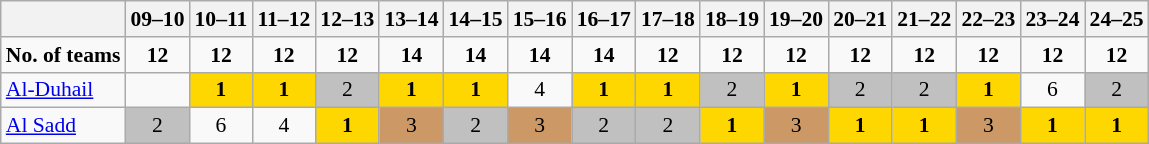<table border=1  bordercolor="#CCCCCC" class=wikitable style="font-size:90%;">
<tr align=LEFT valign=CENTER>
<th></th>
<th>09–10</th>
<th>10–11</th>
<th>11–12</th>
<th>12–13</th>
<th>13–14</th>
<th>14–15</th>
<th>15–16</th>
<th>16–17</th>
<th>17–18</th>
<th>18–19</th>
<th>19–20</th>
<th>20–21</th>
<th>21–22</th>
<th>22–23</th>
<th>23–24</th>
<th>24–25</th>
</tr>
<tr align=CENTER>
<td><strong>No. of teams</strong></td>
<td><strong>12</strong></td>
<td><strong>12</strong></td>
<td><strong>12</strong></td>
<td><strong>12</strong></td>
<td><strong>14</strong></td>
<td><strong>14</strong></td>
<td><strong>14</strong></td>
<td><strong>14</strong></td>
<td><strong>12</strong></td>
<td><strong>12</strong></td>
<td><strong>12</strong></td>
<td><strong>12</strong></td>
<td><strong>12</strong></td>
<td><strong>12</strong></td>
<td><strong>12</strong></td>
<td><strong>12</strong></td>
</tr>
<tr align=CENTER valign=BOTTOM>
<td align=LEFT><a href='#'>Al-Duhail</a></td>
<td></td>
<td bgcolor=gold><strong>1</strong></td>
<td bgcolor=gold><strong>1</strong></td>
<td bgcolor=silver>2</td>
<td bgcolor=gold><strong>1</strong></td>
<td bgcolor=gold><strong>1</strong></td>
<td>4</td>
<td bgcolor=gold><strong>1</strong></td>
<td bgcolor=gold><strong>1</strong></td>
<td bgcolor=silver>2</td>
<td bgcolor=gold><strong>1</strong></td>
<td bgcolor=silver>2</td>
<td bgcolor=silver>2</td>
<td bgcolor=gold><strong>1</strong></td>
<td>6</td>
<td bgcolor=silver>2</td>
</tr>
<tr align=CENTER valign=BOTTOM>
<td align=LEFT><a href='#'>Al Sadd</a></td>
<td bgcolor=silver>2</td>
<td>6</td>
<td>4</td>
<td bgcolor=gold><strong>1</strong></td>
<td bgcolor=#cc9966>3</td>
<td bgcolor=silver>2</td>
<td bgcolor=#cc9966>3</td>
<td bgcolor=silver>2</td>
<td bgcolor=silver>2</td>
<td bgcolor=gold><strong>1</strong></td>
<td bgcolor=#cc9966>3</td>
<td bgcolor=gold><strong>1</strong></td>
<td bgcolor=gold><strong>1</strong></td>
<td bgcolor=#cc9966>3</td>
<td bgcolor=gold><strong>1</strong></td>
<td bgcolor=gold><strong>1</strong></td>
</tr>
</table>
